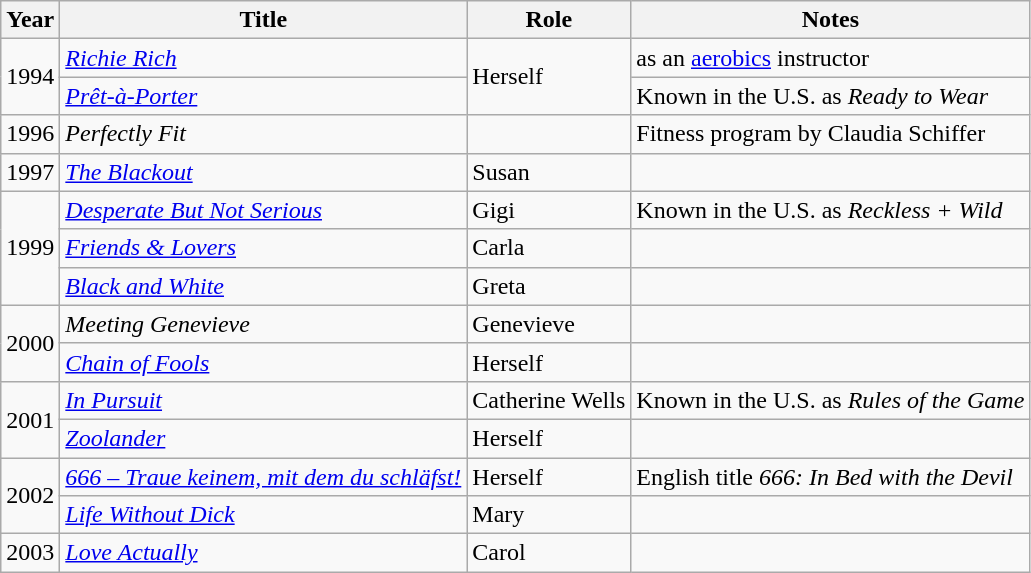<table class="wikitable sortable">
<tr>
<th scope="col">Year</th>
<th scope="col">Title</th>
<th scope="col">Role</th>
<th scope="col" class="unsortable">Notes</th>
</tr>
<tr>
<td rowspan="2">1994</td>
<td><em><a href='#'>Richie Rich</a></em></td>
<td rowspan="2">Herself</td>
<td>as an <a href='#'>aerobics</a> instructor</td>
</tr>
<tr>
<td><em><a href='#'>Prêt-à-Porter</a></em></td>
<td>Known in the U.S. as <em>Ready to Wear</em></td>
</tr>
<tr>
<td>1996</td>
<td><em>Perfectly Fit</em></td>
<td></td>
<td>Fitness program by Claudia Schiffer</td>
</tr>
<tr>
<td>1997</td>
<td><em><a href='#'>The Blackout</a></em></td>
<td>Susan</td>
<td></td>
</tr>
<tr>
<td rowspan="3">1999</td>
<td><em><a href='#'>Desperate But Not Serious</a></em></td>
<td>Gigi</td>
<td>Known in the U.S. as <em>Reckless + Wild</em></td>
</tr>
<tr>
<td><em><a href='#'>Friends & Lovers</a></em></td>
<td>Carla</td>
<td></td>
</tr>
<tr>
<td><em><a href='#'>Black and White</a></em></td>
<td>Greta</td>
<td></td>
</tr>
<tr>
<td rowspan="2">2000</td>
<td><em>Meeting Genevieve</em></td>
<td>Genevieve</td>
<td></td>
</tr>
<tr>
<td><em><a href='#'>Chain of Fools</a></em></td>
<td>Herself</td>
<td></td>
</tr>
<tr>
<td rowspan="2">2001</td>
<td><em><a href='#'>In Pursuit</a></em></td>
<td>Catherine Wells</td>
<td>Known in the U.S. as <em>Rules of the Game</em></td>
</tr>
<tr>
<td><em><a href='#'>Zoolander</a></em></td>
<td>Herself</td>
<td></td>
</tr>
<tr>
<td rowspan="2">2002</td>
<td><em><a href='#'>666 – Traue keinem, mit dem du schläfst!</a></em></td>
<td>Herself</td>
<td>English title <em>666: In Bed with the Devil</em></td>
</tr>
<tr>
<td><em><a href='#'>Life Without Dick</a></em></td>
<td>Mary</td>
<td></td>
</tr>
<tr>
<td>2003</td>
<td><em><a href='#'>Love Actually</a></em></td>
<td>Carol</td>
<td></td>
</tr>
</table>
